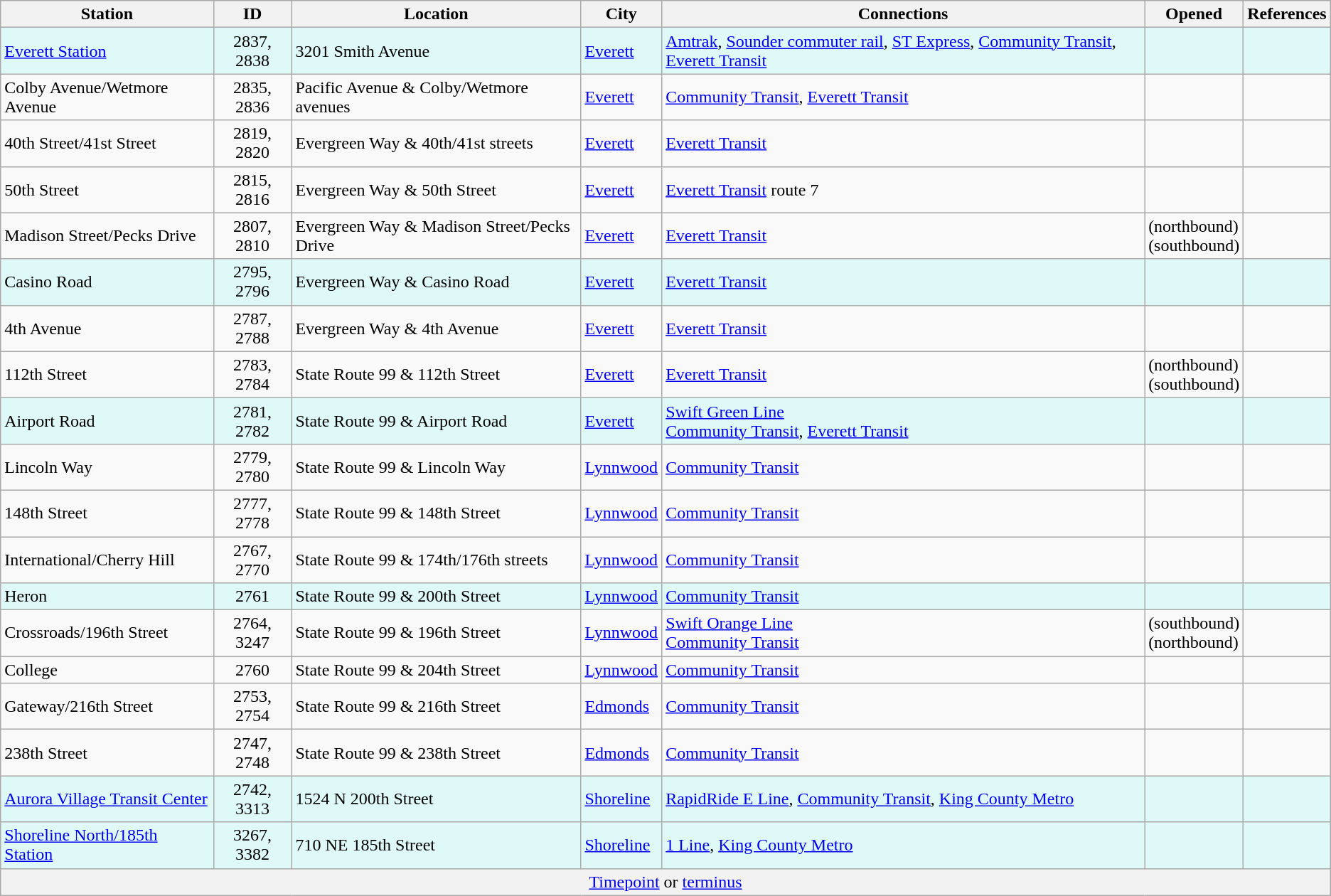<table class="wikitable sortable">
<tr>
<th>Station</th>
<th>ID</th>
<th class="unsortable">Location</th>
<th>City</th>
<th class="unsortable">Connections</th>
<th>Opened</th>
<th class="unsortable">References</th>
</tr>
<tr style=background:#dff9f9>
<td><a href='#'>Everett Station</a></td>
<td align=center>2837, 2838</td>
<td>3201 Smith Avenue</td>
<td><a href='#'>Everett</a></td>
<td><a href='#'>Amtrak</a>, <a href='#'>Sounder commuter rail</a>, <a href='#'>ST Express</a>, <a href='#'>Community Transit</a>, <a href='#'>Everett Transit</a></td>
<td></td>
<td></td>
</tr>
<tr>
<td>Colby Avenue/Wetmore Avenue</td>
<td align=center>2835, 2836</td>
<td>Pacific Avenue & Colby/Wetmore avenues</td>
<td><a href='#'>Everett</a></td>
<td><a href='#'>Community Transit</a>, <a href='#'>Everett Transit</a></td>
<td></td>
<td></td>
</tr>
<tr>
<td>40th Street/41st Street</td>
<td align=center>2819, 2820</td>
<td>Evergreen Way & 40th/41st streets</td>
<td><a href='#'>Everett</a></td>
<td><a href='#'>Everett Transit</a></td>
<td></td>
<td></td>
</tr>
<tr>
<td>50th Street</td>
<td align=center>2815, 2816</td>
<td>Evergreen Way & 50th Street</td>
<td><a href='#'>Everett</a></td>
<td><a href='#'>Everett Transit</a> route 7</td>
<td></td>
<td></td>
</tr>
<tr>
<td>Madison Street/Pecks Drive</td>
<td align=center>2807, 2810</td>
<td>Evergreen Way & Madison Street/Pecks Drive</td>
<td><a href='#'>Everett</a></td>
<td><a href='#'>Everett Transit</a></td>
<td> (northbound)<br> (southbound)</td>
<td></td>
</tr>
<tr style=background:#dff9f9>
<td>Casino Road</td>
<td align=center>2795, 2796</td>
<td>Evergreen Way & Casino Road</td>
<td><a href='#'>Everett</a></td>
<td><a href='#'>Everett Transit</a></td>
<td></td>
<td></td>
</tr>
<tr>
<td>4th Avenue</td>
<td align=center>2787, 2788</td>
<td>Evergreen Way & 4th Avenue</td>
<td><a href='#'>Everett</a></td>
<td><a href='#'>Everett Transit</a></td>
<td></td>
<td></td>
</tr>
<tr>
<td>112th Street</td>
<td align=center>2783, 2784</td>
<td>State Route 99 & 112th Street</td>
<td><a href='#'>Everett</a></td>
<td><a href='#'>Everett Transit</a></td>
<td> (northbound)<br> (southbound)</td>
<td></td>
</tr>
<tr style=background:#dff9f9>
<td>Airport Road</td>
<td align=center>2781, 2782</td>
<td>State Route 99 & Airport Road</td>
<td><a href='#'>Everett</a></td>
<td><a href='#'>Swift Green Line</a><br><a href='#'>Community Transit</a>, <a href='#'>Everett Transit</a></td>
<td></td>
<td></td>
</tr>
<tr>
<td>Lincoln Way</td>
<td align=center>2779, 2780</td>
<td>State Route 99 & Lincoln Way</td>
<td><a href='#'>Lynnwood</a></td>
<td><a href='#'>Community Transit</a></td>
<td></td>
<td></td>
</tr>
<tr>
<td>148th Street</td>
<td align=center>2777, 2778</td>
<td>State Route 99 & 148th Street</td>
<td><a href='#'>Lynnwood</a></td>
<td><a href='#'>Community Transit</a></td>
<td></td>
<td></td>
</tr>
<tr>
<td>International/Cherry Hill</td>
<td align=center>2767, 2770</td>
<td>State Route 99 & 174th/176th streets</td>
<td><a href='#'>Lynnwood</a></td>
<td><a href='#'>Community Transit</a></td>
<td></td>
<td></td>
</tr>
<tr style=background:#dff9f9>
<td>Heron</td>
<td align=center>2761</td>
<td>State Route 99 & 200th Street</td>
<td><a href='#'>Lynnwood</a></td>
<td><a href='#'>Community Transit</a></td>
<td></td>
<td></td>
</tr>
<tr>
<td>Crossroads/196th Street</td>
<td align=center>2764, 3247</td>
<td>State Route 99 & 196th Street</td>
<td><a href='#'>Lynnwood</a></td>
<td><a href='#'>Swift Orange Line</a><br><a href='#'>Community Transit</a></td>
<td> (southbound)<br> (northbound)</td>
<td></td>
</tr>
<tr>
<td>College</td>
<td align=center>2760</td>
<td>State Route 99 & 204th Street</td>
<td><a href='#'>Lynnwood</a></td>
<td><a href='#'>Community Transit</a></td>
<td></td>
<td></td>
</tr>
<tr>
<td>Gateway/216th Street</td>
<td align=center>2753, 2754</td>
<td>State Route 99 & 216th Street</td>
<td><a href='#'>Edmonds</a></td>
<td><a href='#'>Community Transit</a></td>
<td></td>
<td></td>
</tr>
<tr>
<td>238th Street</td>
<td align=center>2747, 2748</td>
<td>State Route 99 & 238th Street</td>
<td><a href='#'>Edmonds</a></td>
<td><a href='#'>Community Transit</a></td>
<td></td>
<td></td>
</tr>
<tr style=background:#dff9f9>
<td><a href='#'>Aurora Village Transit Center</a></td>
<td align=center>2742, 3313</td>
<td>1524 N 200th Street</td>
<td><a href='#'>Shoreline</a></td>
<td><a href='#'>RapidRide E Line</a>, <a href='#'>Community Transit</a>, <a href='#'>King County Metro</a></td>
<td></td>
<td></td>
</tr>
<tr style=background:#dff9f9>
<td><a href='#'>Shoreline North/185th Station</a></td>
<td align=center>3267, 3382</td>
<td>710 NE 185th Street</td>
<td><a href='#'>Shoreline</a></td>
<td><a href='#'>1 Line</a>, <a href='#'>King County Metro</a></td>
<td></td>
<td></td>
</tr>
<tr>
<td colspan="7"  style="text-align:center; background:#f2f2f2;"> <a href='#'>Timepoint</a> or <a href='#'>terminus</a></td>
</tr>
</table>
